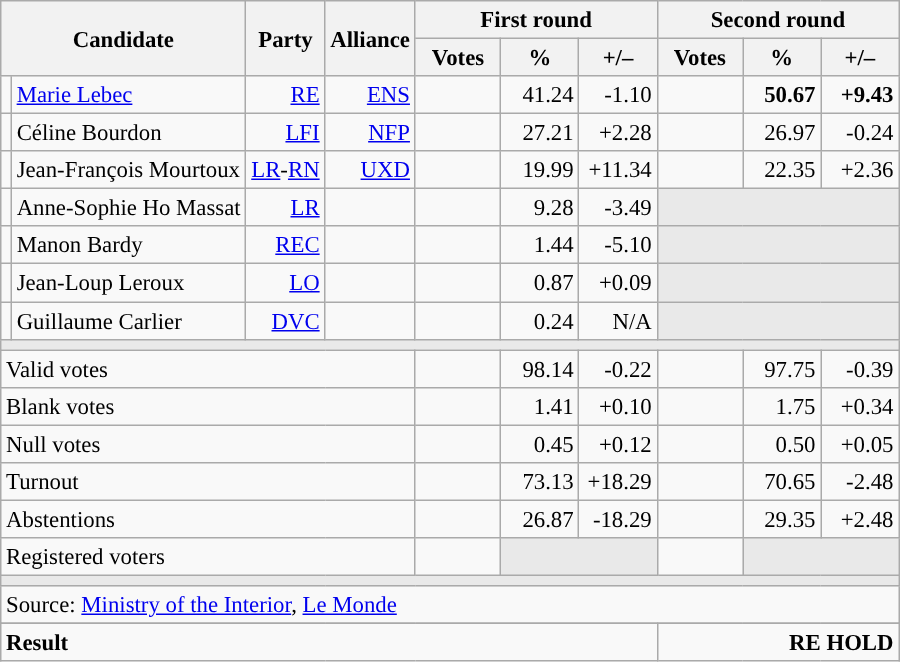<table class="wikitable" style="text-align:right;font-size:95%;">
<tr>
<th rowspan="2" colspan="2">Candidate</th>
<th rowspan="2">Party</th>
<th rowspan="2">Alliance</th>
<th colspan="3">First round</th>
<th colspan="3">Second round</th>
</tr>
<tr>
<th style="width:50px;">Votes</th>
<th style="width:45px;">%</th>
<th style="width:45px;">+/–</th>
<th style="width:50px;">Votes</th>
<th style="width:45px;">%</th>
<th style="width:45px;">+/–</th>
</tr>
<tr>
<td style="color:inherit;background:"></td>
<td style="text-align:left;"><a href='#'>Marie Lebec</a></td>
<td><a href='#'>RE</a></td>
<td><a href='#'>ENS</a></td>
<td></td>
<td>41.24</td>
<td>-1.10</td>
<td><strong></strong></td>
<td><strong>50.67</strong></td>
<td><strong>+9.43</strong></td>
</tr>
<tr>
<td style="color:inherit;background:"></td>
<td style="text-align:left;">Céline Bourdon</td>
<td><a href='#'>LFI</a></td>
<td><a href='#'>NFP</a></td>
<td></td>
<td>27.21</td>
<td>+2.28</td>
<td></td>
<td>26.97</td>
<td>-0.24</td>
</tr>
<tr>
<td style="color:inherit;background:"></td>
<td style="text-align:left;">Jean-François Mourtoux</td>
<td><a href='#'>LR</a>-<a href='#'>RN</a></td>
<td><a href='#'>UXD</a></td>
<td></td>
<td>19.99</td>
<td>+11.34</td>
<td></td>
<td>22.35</td>
<td>+2.36</td>
</tr>
<tr>
<td style="color:inherit;background:"></td>
<td style="text-align:left;">Anne-Sophie Ho Massat</td>
<td><a href='#'>LR</a></td>
<td></td>
<td></td>
<td>9.28</td>
<td>-3.49</td>
<td colspan="3" style="background:#E9E9E9;"></td>
</tr>
<tr>
<td style="color:inherit;background:"></td>
<td style="text-align:left;">Manon Bardy</td>
<td><a href='#'>REC</a></td>
<td></td>
<td></td>
<td>1.44</td>
<td>-5.10</td>
<td colspan="3" style="background:#E9E9E9;"></td>
</tr>
<tr>
<td style="color:inherit;background:"></td>
<td style="text-align:left;">Jean-Loup Leroux</td>
<td><a href='#'>LO</a></td>
<td></td>
<td></td>
<td>0.87</td>
<td>+0.09</td>
<td colspan="3" style="background:#E9E9E9;"></td>
</tr>
<tr>
<td style="color:inherit;background:"></td>
<td style="text-align:left;">Guillaume Carlier</td>
<td><a href='#'>DVC</a></td>
<td></td>
<td></td>
<td>0.24</td>
<td>N/A</td>
<td colspan="3" style="background:#E9E9E9;"></td>
</tr>
<tr>
<td colspan="10" style="background:#E9E9E9;"></td>
</tr>
<tr>
<td colspan="4" style="text-align:left;">Valid votes</td>
<td></td>
<td>98.14</td>
<td>-0.22</td>
<td></td>
<td>97.75</td>
<td>-0.39</td>
</tr>
<tr>
<td colspan="4" style="text-align:left;">Blank votes</td>
<td></td>
<td>1.41</td>
<td>+0.10</td>
<td></td>
<td>1.75</td>
<td>+0.34</td>
</tr>
<tr>
<td colspan="4" style="text-align:left;">Null votes</td>
<td></td>
<td>0.45</td>
<td>+0.12</td>
<td></td>
<td>0.50</td>
<td>+0.05</td>
</tr>
<tr>
<td colspan="4" style="text-align:left;">Turnout</td>
<td></td>
<td>73.13</td>
<td>+18.29</td>
<td></td>
<td>70.65</td>
<td>-2.48</td>
</tr>
<tr>
<td colspan="4" style="text-align:left;">Abstentions</td>
<td></td>
<td>26.87</td>
<td>-18.29</td>
<td></td>
<td>29.35</td>
<td>+2.48</td>
</tr>
<tr>
<td colspan="4" style="text-align:left;">Registered voters</td>
<td></td>
<td colspan="2" style="background:#E9E9E9;"></td>
<td></td>
<td colspan="2" style="background:#E9E9E9;"></td>
</tr>
<tr>
<td colspan="10" style="background:#E9E9E9;"></td>
</tr>
<tr>
<td colspan="10" style="text-align:left;">Source: <a href='#'>Ministry of the Interior</a>, <a href='#'>Le Monde</a></td>
</tr>
<tr>
</tr>
<tr style="font-weight:bold">
<td colspan="7" style="text-align:left;">Result</td>
<td colspan="7" style="background-color:">RE HOLD</td>
</tr>
</table>
